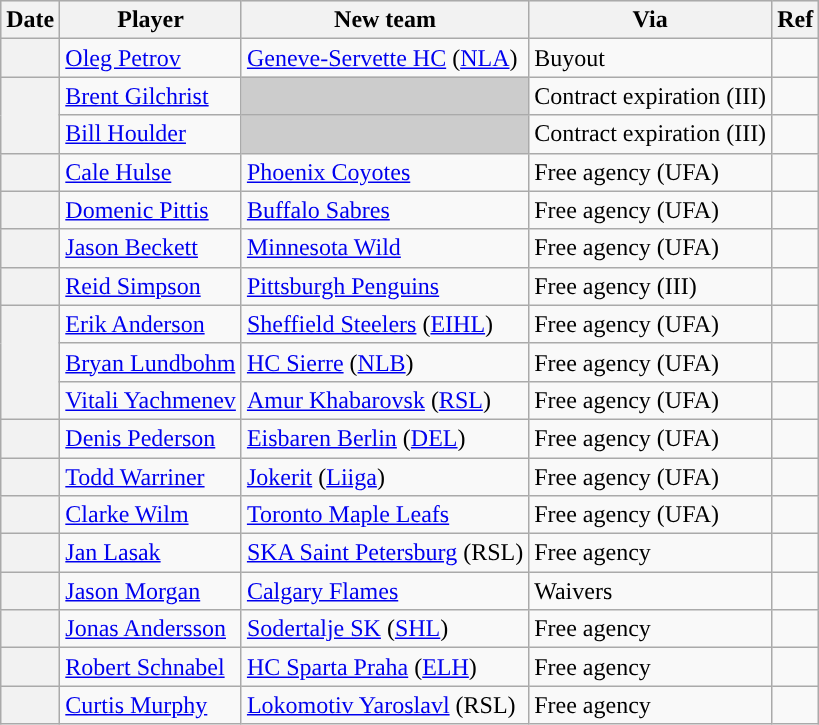<table class="wikitable plainrowheaders">
<tr style="background:#ddd; text-align:center;">
<th>Date</th>
<th>Player</th>
<th>New team</th>
<th>Via</th>
<th>Ref</th>
</tr>
<tr>
<th scope="row"></th>
<td><a href='#'>Oleg Petrov</a></td>
<td><a href='#'>Geneve-Servette HC</a> (<a href='#'>NLA</a>)</td>
<td>Buyout</td>
<td></td>
</tr>
<tr>
<th scope="row" rowspan=2></th>
<td><a href='#'>Brent Gilchrist</a></td>
<td style="background:#ccc"></td>
<td>Contract expiration (III)</td>
<td></td>
</tr>
<tr>
<td><a href='#'>Bill Houlder</a></td>
<td style="background:#ccc"></td>
<td>Contract expiration (III)</td>
<td></td>
</tr>
<tr>
<th scope="row"></th>
<td><a href='#'>Cale Hulse</a></td>
<td><a href='#'>Phoenix Coyotes</a></td>
<td>Free agency (UFA)</td>
<td></td>
</tr>
<tr>
<th scope="row"></th>
<td><a href='#'>Domenic Pittis</a></td>
<td><a href='#'>Buffalo Sabres</a></td>
<td>Free agency (UFA)</td>
<td></td>
</tr>
<tr>
<th scope="row"></th>
<td><a href='#'>Jason Beckett</a></td>
<td><a href='#'>Minnesota Wild</a></td>
<td>Free agency (UFA)</td>
<td></td>
</tr>
<tr>
<th scope="row"></th>
<td><a href='#'>Reid Simpson</a></td>
<td><a href='#'>Pittsburgh Penguins</a></td>
<td>Free agency (III)</td>
<td></td>
</tr>
<tr>
<th scope="row" rowspan=3></th>
<td><a href='#'>Erik Anderson</a></td>
<td><a href='#'>Sheffield Steelers</a> (<a href='#'>EIHL</a>)</td>
<td>Free agency (UFA)</td>
<td></td>
</tr>
<tr>
<td><a href='#'>Bryan Lundbohm</a></td>
<td><a href='#'>HC Sierre</a> (<a href='#'>NLB</a>)</td>
<td>Free agency (UFA)</td>
<td></td>
</tr>
<tr>
<td><a href='#'>Vitali Yachmenev</a></td>
<td><a href='#'>Amur Khabarovsk</a> (<a href='#'>RSL</a>)</td>
<td>Free agency (UFA)</td>
<td></td>
</tr>
<tr>
<th scope="row"></th>
<td><a href='#'>Denis Pederson</a></td>
<td><a href='#'>Eisbaren Berlin</a> (<a href='#'>DEL</a>)</td>
<td>Free agency (UFA)</td>
<td></td>
</tr>
<tr>
<th scope="row"></th>
<td><a href='#'>Todd Warriner</a></td>
<td><a href='#'>Jokerit</a> (<a href='#'>Liiga</a>)</td>
<td>Free agency (UFA)</td>
<td></td>
</tr>
<tr>
<th scope="row"></th>
<td><a href='#'>Clarke Wilm</a></td>
<td><a href='#'>Toronto Maple Leafs</a></td>
<td>Free agency (UFA)</td>
<td></td>
</tr>
<tr>
<th scope="row"></th>
<td><a href='#'>Jan Lasak</a></td>
<td><a href='#'>SKA Saint Petersburg</a> (RSL)</td>
<td>Free agency</td>
<td></td>
</tr>
<tr>
<th scope="row"></th>
<td><a href='#'>Jason Morgan</a></td>
<td><a href='#'>Calgary Flames</a></td>
<td>Waivers</td>
<td></td>
</tr>
<tr>
<th scope="row"></th>
<td><a href='#'>Jonas Andersson</a></td>
<td><a href='#'>Sodertalje SK</a> (<a href='#'>SHL</a>)</td>
<td>Free agency</td>
<td></td>
</tr>
<tr>
<th scope="row"></th>
<td><a href='#'>Robert Schnabel</a></td>
<td><a href='#'>HC Sparta Praha</a> (<a href='#'>ELH</a>)</td>
<td>Free agency</td>
<td></td>
</tr>
<tr>
<th scope="row"></th>
<td><a href='#'>Curtis Murphy</a></td>
<td><a href='#'>Lokomotiv Yaroslavl</a> (RSL)</td>
<td>Free agency</td>
<td></td>
</tr>
</table>
